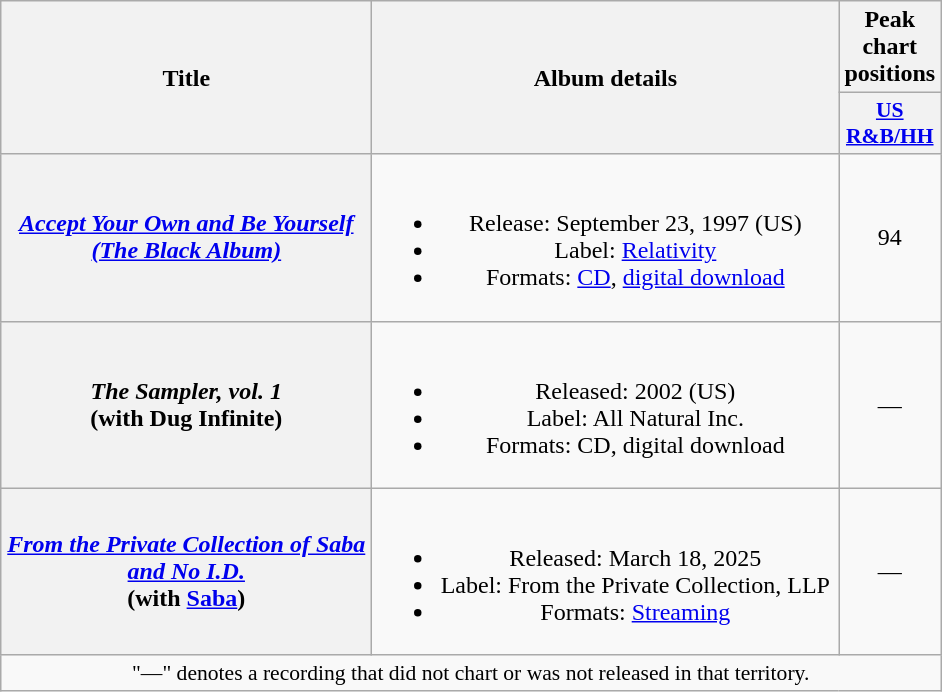<table class="wikitable plainrowheaders" style="text-align:center;">
<tr>
<th scope="col" rowspan="2" style="width:15em;">Title</th>
<th scope="col" rowspan="2" style="width:19em;">Album details</th>
<th scope="col">Peak chart positions</th>
</tr>
<tr>
<th scope="col" style="width:3em;font-size:90%;"><a href='#'>US<br>R&B/HH</a></th>
</tr>
<tr>
<th scope="row"><em><a href='#'>Accept Your Own and Be Yourself (The Black Album)</a></em></th>
<td><br><ul><li>Release: September 23, 1997 <span>(US)</span></li><li>Label: <a href='#'>Relativity</a></li><li>Formats: <a href='#'>CD</a>, <a href='#'>digital download</a></li></ul></td>
<td>94</td>
</tr>
<tr>
<th scope="row"><em>The Sampler, vol. 1</em><br><span>(with Dug Infinite)</span></th>
<td><br><ul><li>Released: 2002 <span>(US)</span></li><li>Label: All Natural Inc.</li><li>Formats: CD, digital download</li></ul></td>
<td>—</td>
</tr>
<tr>
<th scope="row"><em><a href='#'>From the Private Collection of Saba and No I.D.</a></em><br><span>(with <a href='#'>Saba</a>)</span></th>
<td><br><ul><li>Released: March 18, 2025</li><li>Label: From the Private Collection, LLP</li><li>Formats: <a href='#'>Streaming</a></li></ul></td>
<td>—</td>
</tr>
<tr>
<td colspan="4" style="font-size:90%">"—" denotes a recording that did not chart or was not released in that territory.</td>
</tr>
</table>
